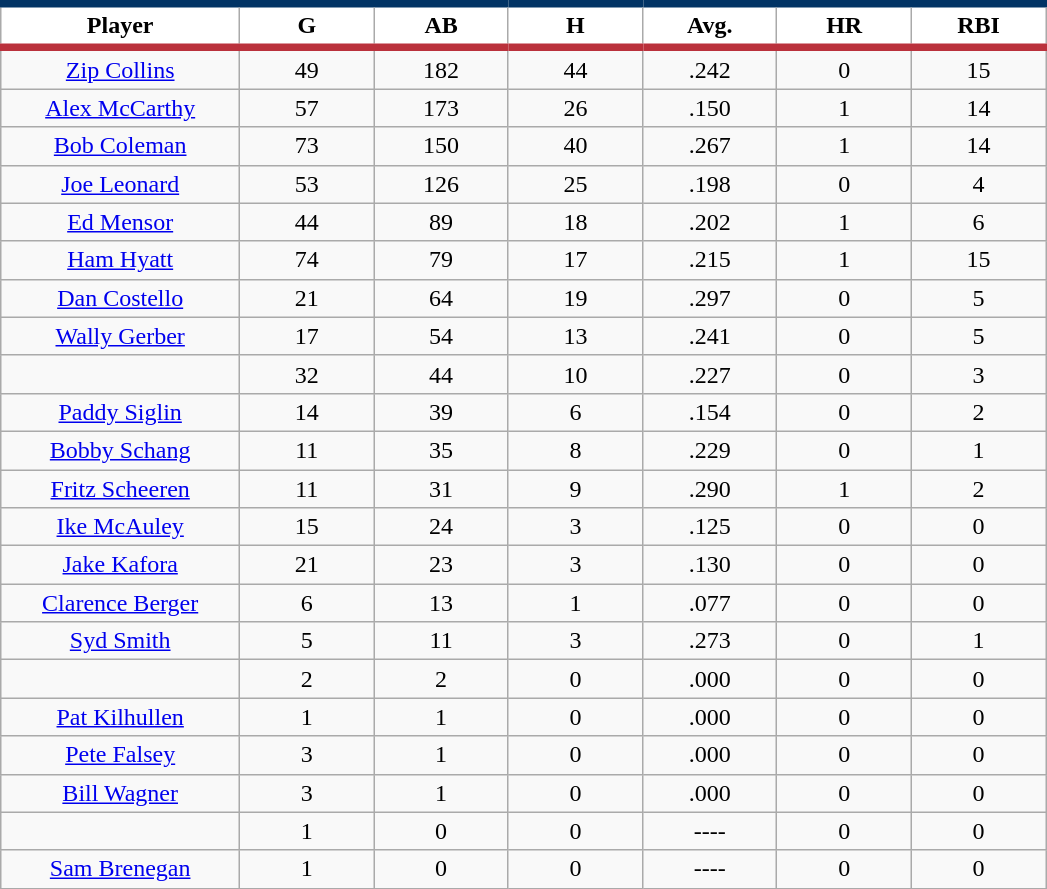<table class="wikitable sortable">
<tr>
<th style="background:#FFFFFF; border-top:#023465 5px solid; border-bottom:#ba313c 5px solid;" width="16%">Player</th>
<th style="background:#FFFFFF; border-top:#023465 5px solid; border-bottom:#ba313c 5px solid;" width="9%">G</th>
<th style="background:#FFFFFF; border-top:#023465 5px solid; border-bottom:#ba313c 5px solid;" width="9%">AB</th>
<th style="background:#FFFFFF; border-top:#023465 5px solid; border-bottom:#ba313c 5px solid;" width="9%">H</th>
<th style="background:#FFFFFF; border-top:#023465 5px solid; border-bottom:#ba313c 5px solid;" width="9%">Avg.</th>
<th style="background:#FFFFFF; border-top:#023465 5px solid; border-bottom:#ba313c 5px solid;" width="9%">HR</th>
<th style="background:#FFFFFF; border-top:#023465 5px solid; border-bottom:#ba313c 5px solid;" width="9%">RBI</th>
</tr>
<tr align="center">
<td><a href='#'>Zip Collins</a></td>
<td>49</td>
<td>182</td>
<td>44</td>
<td>.242</td>
<td>0</td>
<td>15</td>
</tr>
<tr align=center>
<td><a href='#'>Alex McCarthy</a></td>
<td>57</td>
<td>173</td>
<td>26</td>
<td>.150</td>
<td>1</td>
<td>14</td>
</tr>
<tr align=center>
<td><a href='#'>Bob Coleman</a></td>
<td>73</td>
<td>150</td>
<td>40</td>
<td>.267</td>
<td>1</td>
<td>14</td>
</tr>
<tr align=center>
<td><a href='#'>Joe Leonard</a></td>
<td>53</td>
<td>126</td>
<td>25</td>
<td>.198</td>
<td>0</td>
<td>4</td>
</tr>
<tr align=center>
<td><a href='#'>Ed Mensor</a></td>
<td>44</td>
<td>89</td>
<td>18</td>
<td>.202</td>
<td>1</td>
<td>6</td>
</tr>
<tr align=center>
<td><a href='#'>Ham Hyatt</a></td>
<td>74</td>
<td>79</td>
<td>17</td>
<td>.215</td>
<td>1</td>
<td>15</td>
</tr>
<tr align=center>
<td><a href='#'>Dan Costello</a></td>
<td>21</td>
<td>64</td>
<td>19</td>
<td>.297</td>
<td>0</td>
<td>5</td>
</tr>
<tr align=center>
<td><a href='#'>Wally Gerber</a></td>
<td>17</td>
<td>54</td>
<td>13</td>
<td>.241</td>
<td>0</td>
<td>5</td>
</tr>
<tr align=center>
<td></td>
<td>32</td>
<td>44</td>
<td>10</td>
<td>.227</td>
<td>0</td>
<td>3</td>
</tr>
<tr align="center">
<td><a href='#'>Paddy Siglin</a></td>
<td>14</td>
<td>39</td>
<td>6</td>
<td>.154</td>
<td>0</td>
<td>2</td>
</tr>
<tr align=center>
<td><a href='#'>Bobby Schang</a></td>
<td>11</td>
<td>35</td>
<td>8</td>
<td>.229</td>
<td>0</td>
<td>1</td>
</tr>
<tr align=center>
<td><a href='#'>Fritz Scheeren</a></td>
<td>11</td>
<td>31</td>
<td>9</td>
<td>.290</td>
<td>1</td>
<td>2</td>
</tr>
<tr align=center>
<td><a href='#'>Ike McAuley</a></td>
<td>15</td>
<td>24</td>
<td>3</td>
<td>.125</td>
<td>0</td>
<td>0</td>
</tr>
<tr align=center>
<td><a href='#'>Jake Kafora</a></td>
<td>21</td>
<td>23</td>
<td>3</td>
<td>.130</td>
<td>0</td>
<td>0</td>
</tr>
<tr align=center>
<td><a href='#'>Clarence Berger</a></td>
<td>6</td>
<td>13</td>
<td>1</td>
<td>.077</td>
<td>0</td>
<td>0</td>
</tr>
<tr align=center>
<td><a href='#'>Syd Smith</a></td>
<td>5</td>
<td>11</td>
<td>3</td>
<td>.273</td>
<td>0</td>
<td>1</td>
</tr>
<tr align=center>
<td></td>
<td>2</td>
<td>2</td>
<td>0</td>
<td>.000</td>
<td>0</td>
<td>0</td>
</tr>
<tr align="center">
<td><a href='#'>Pat Kilhullen</a></td>
<td>1</td>
<td>1</td>
<td>0</td>
<td>.000</td>
<td>0</td>
<td>0</td>
</tr>
<tr align=center>
<td><a href='#'>Pete Falsey</a></td>
<td>3</td>
<td>1</td>
<td>0</td>
<td>.000</td>
<td>0</td>
<td>0</td>
</tr>
<tr align=center>
<td><a href='#'>Bill Wagner</a></td>
<td>3</td>
<td>1</td>
<td>0</td>
<td>.000</td>
<td>0</td>
<td>0</td>
</tr>
<tr align=center>
<td></td>
<td>1</td>
<td>0</td>
<td>0</td>
<td>----</td>
<td>0</td>
<td>0</td>
</tr>
<tr align="center">
<td><a href='#'>Sam Brenegan</a></td>
<td>1</td>
<td>0</td>
<td>0</td>
<td>----</td>
<td>0</td>
<td>0</td>
</tr>
</table>
